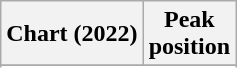<table class="wikitable sortable plainrowheaders" style="text-align:center;">
<tr>
<th>Chart (2022)</th>
<th>Peak<br>position</th>
</tr>
<tr>
</tr>
<tr>
</tr>
</table>
